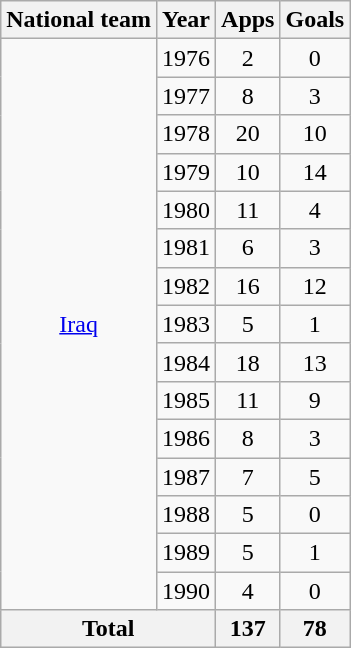<table class="wikitable" style="text-align:center">
<tr>
<th>National team</th>
<th>Year</th>
<th>Apps</th>
<th>Goals</th>
</tr>
<tr>
<td rowspan="15"><a href='#'>Iraq</a></td>
<td>1976</td>
<td>2</td>
<td>0</td>
</tr>
<tr>
<td>1977</td>
<td>8</td>
<td>3</td>
</tr>
<tr>
<td>1978</td>
<td>20</td>
<td>10</td>
</tr>
<tr>
<td>1979</td>
<td>10</td>
<td>14</td>
</tr>
<tr>
<td>1980</td>
<td>11</td>
<td>4</td>
</tr>
<tr>
<td>1981</td>
<td>6</td>
<td>3</td>
</tr>
<tr>
<td>1982</td>
<td>16</td>
<td>12</td>
</tr>
<tr>
<td>1983</td>
<td>5</td>
<td>1</td>
</tr>
<tr>
<td>1984</td>
<td>18</td>
<td>13</td>
</tr>
<tr>
<td>1985</td>
<td>11</td>
<td>9</td>
</tr>
<tr>
<td>1986</td>
<td>8</td>
<td>3</td>
</tr>
<tr>
<td>1987</td>
<td>7</td>
<td>5</td>
</tr>
<tr>
<td>1988</td>
<td>5</td>
<td>0</td>
</tr>
<tr>
<td>1989</td>
<td>5</td>
<td>1</td>
</tr>
<tr>
<td>1990</td>
<td>4</td>
<td>0</td>
</tr>
<tr>
<th colspan="2">Total</th>
<th>137</th>
<th>78</th>
</tr>
</table>
